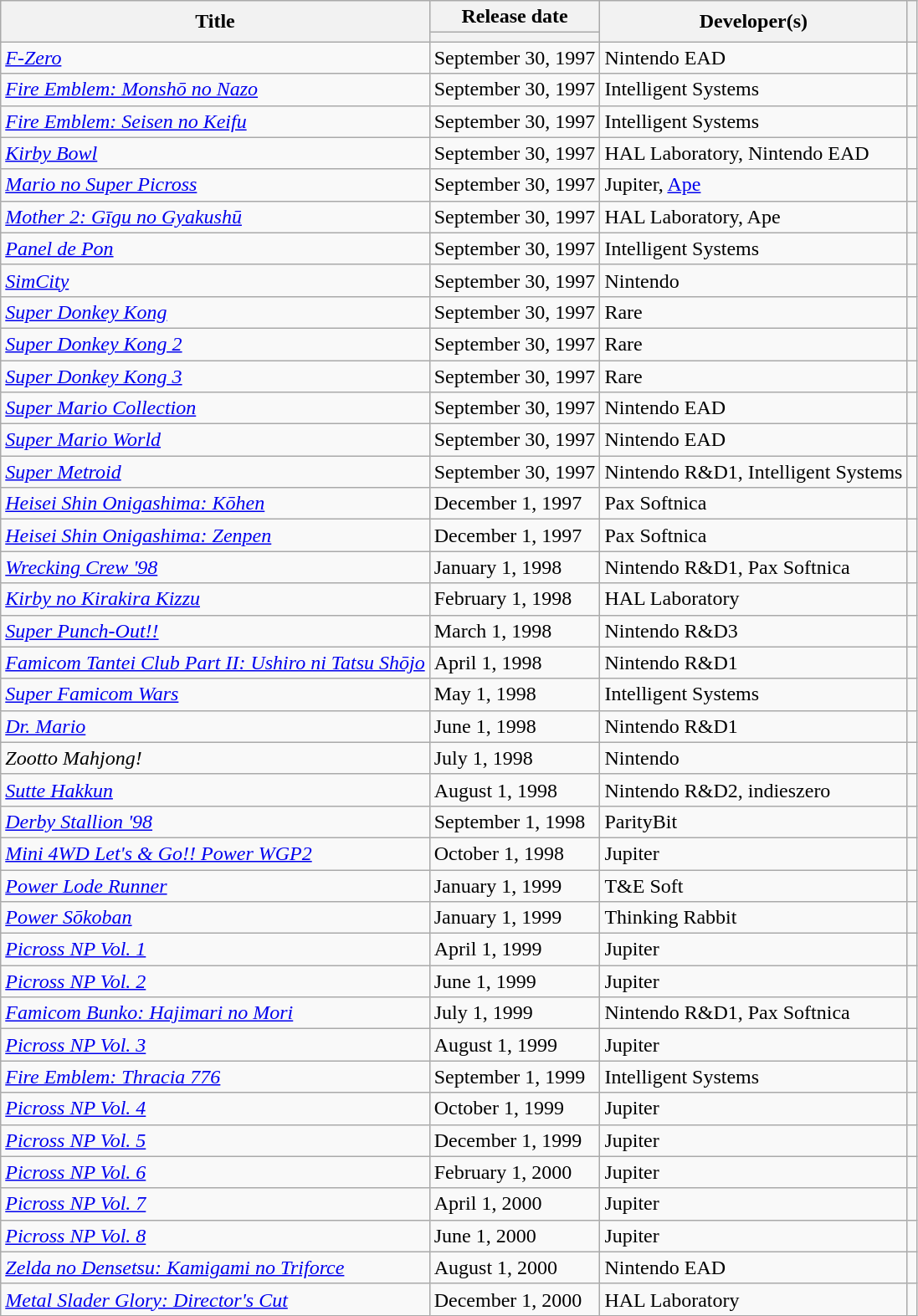<table class="wikitable plainrowheaders sortable">
<tr>
<th rowspan="2">Title</th>
<th>Release date</th>
<th rowspan="2">Developer(s)</th>
<th rowspan="2"></th>
</tr>
<tr>
<th data-sort-type="date"></th>
</tr>
<tr>
<td><em><a href='#'>F-Zero</a></em></td>
<td>September 30, 1997</td>
<td>Nintendo EAD</td>
<td></td>
</tr>
<tr>
<td><em><a href='#'>Fire Emblem: Monshō no Nazo</a></em></td>
<td>September 30, 1997</td>
<td>Intelligent Systems</td>
<td></td>
</tr>
<tr>
<td><em><a href='#'>Fire Emblem: Seisen no Keifu</a></em></td>
<td>September 30, 1997</td>
<td>Intelligent Systems</td>
<td></td>
</tr>
<tr>
<td><em><a href='#'>Kirby Bowl</a></em></td>
<td>September 30, 1997</td>
<td>HAL Laboratory, Nintendo EAD</td>
<td></td>
</tr>
<tr>
<td><em><a href='#'>Mario no Super Picross</a></em></td>
<td>September 30, 1997</td>
<td>Jupiter, <a href='#'>Ape</a></td>
<td></td>
</tr>
<tr>
<td><em><a href='#'>Mother 2: Gīgu no Gyakushū</a></em></td>
<td>September 30, 1997</td>
<td>HAL Laboratory, Ape</td>
<td></td>
</tr>
<tr>
<td><em><a href='#'>Panel de Pon</a></em></td>
<td>September 30, 1997</td>
<td>Intelligent Systems</td>
<td></td>
</tr>
<tr>
<td><em><a href='#'>SimCity</a></em></td>
<td>September 30, 1997</td>
<td>Nintendo</td>
<td></td>
</tr>
<tr>
<td><em><a href='#'>Super Donkey Kong</a></em></td>
<td>September 30, 1997</td>
<td>Rare</td>
<td></td>
</tr>
<tr>
<td><em><a href='#'>Super Donkey Kong 2</a></em></td>
<td>September 30, 1997</td>
<td>Rare</td>
<td></td>
</tr>
<tr>
<td><em><a href='#'>Super Donkey Kong 3</a></em></td>
<td>September 30, 1997</td>
<td>Rare</td>
<td></td>
</tr>
<tr>
<td><em><a href='#'>Super Mario Collection</a></em></td>
<td>September 30, 1997</td>
<td>Nintendo EAD</td>
<td></td>
</tr>
<tr>
<td><em><a href='#'>Super Mario World</a></em></td>
<td>September 30, 1997</td>
<td>Nintendo EAD</td>
<td></td>
</tr>
<tr>
<td><em><a href='#'>Super Metroid</a></em></td>
<td>September 30, 1997</td>
<td>Nintendo R&D1, Intelligent Systems</td>
<td></td>
</tr>
<tr>
<td><em><a href='#'>Heisei Shin Onigashima: Kōhen</a></em></td>
<td>December 1, 1997</td>
<td>Pax Softnica</td>
<td></td>
</tr>
<tr>
<td><em><a href='#'>Heisei Shin Onigashima: Zenpen</a></em></td>
<td>December 1, 1997</td>
<td>Pax Softnica</td>
<td></td>
</tr>
<tr>
<td><em><a href='#'>Wrecking Crew '98</a></em></td>
<td>January 1, 1998</td>
<td>Nintendo R&D1, Pax Softnica</td>
<td></td>
</tr>
<tr>
<td><em><a href='#'>Kirby no Kirakira Kizzu</a></em></td>
<td>February 1, 1998</td>
<td>HAL Laboratory</td>
<td></td>
</tr>
<tr>
<td><em><a href='#'>Super Punch-Out!!</a></em></td>
<td>March 1, 1998</td>
<td>Nintendo R&D3</td>
<td></td>
</tr>
<tr>
<td><em><a href='#'>Famicom Tantei Club Part II: Ushiro ni Tatsu Shōjo</a></em></td>
<td>April 1, 1998</td>
<td>Nintendo R&D1</td>
<td></td>
</tr>
<tr>
<td><em><a href='#'>Super Famicom Wars</a></em></td>
<td>May 1, 1998</td>
<td>Intelligent Systems</td>
<td></td>
</tr>
<tr>
<td><em><a href='#'>Dr. Mario</a></em></td>
<td>June 1, 1998</td>
<td>Nintendo R&D1</td>
<td></td>
</tr>
<tr>
<td><em>Zootto Mahjong!</em></td>
<td>July 1, 1998</td>
<td>Nintendo</td>
<td></td>
</tr>
<tr>
<td><em><a href='#'>Sutte Hakkun</a></em></td>
<td>August 1, 1998</td>
<td>Nintendo R&D2, indieszero</td>
<td></td>
</tr>
<tr>
<td><em><a href='#'>Derby Stallion '98</a></em></td>
<td>September 1, 1998</td>
<td>ParityBit</td>
<td></td>
</tr>
<tr>
<td><em><a href='#'>Mini 4WD Let's & Go!! Power WGP2</a></em></td>
<td>October 1, 1998</td>
<td>Jupiter</td>
<td></td>
</tr>
<tr>
<td><em><a href='#'>Power Lode Runner</a></em></td>
<td>January 1, 1999</td>
<td>T&E Soft</td>
<td></td>
</tr>
<tr>
<td><em><a href='#'>Power Sōkoban</a></em></td>
<td>January 1, 1999</td>
<td>Thinking Rabbit</td>
<td></td>
</tr>
<tr>
<td><em><a href='#'>Picross NP Vol. 1</a></em></td>
<td>April 1, 1999</td>
<td>Jupiter</td>
<td></td>
</tr>
<tr>
<td><em><a href='#'>Picross NP Vol. 2</a></em></td>
<td>June 1, 1999</td>
<td>Jupiter</td>
<td></td>
</tr>
<tr>
<td><em><a href='#'>Famicom Bunko: Hajimari no Mori</a></em></td>
<td>July 1, 1999</td>
<td>Nintendo R&D1, Pax Softnica</td>
<td></td>
</tr>
<tr>
<td><em><a href='#'>Picross NP Vol. 3</a></em></td>
<td>August 1, 1999</td>
<td>Jupiter</td>
<td></td>
</tr>
<tr>
<td><em><a href='#'>Fire Emblem: Thracia 776</a></em></td>
<td>September 1, 1999</td>
<td>Intelligent Systems</td>
<td></td>
</tr>
<tr>
<td><em><a href='#'>Picross NP Vol. 4</a></em></td>
<td>October 1, 1999</td>
<td>Jupiter</td>
<td></td>
</tr>
<tr>
<td><em><a href='#'>Picross NP Vol. 5</a></em></td>
<td>December 1, 1999</td>
<td>Jupiter</td>
<td></td>
</tr>
<tr>
<td><em><a href='#'>Picross NP Vol. 6</a></em></td>
<td>February 1, 2000</td>
<td>Jupiter</td>
<td></td>
</tr>
<tr>
<td><em><a href='#'>Picross NP Vol. 7</a></em></td>
<td>April 1, 2000</td>
<td>Jupiter</td>
<td></td>
</tr>
<tr>
<td><em><a href='#'>Picross NP Vol. 8</a></em></td>
<td>June 1, 2000</td>
<td>Jupiter</td>
<td></td>
</tr>
<tr>
<td><em><a href='#'>Zelda no Densetsu: Kamigami no Triforce</a></em></td>
<td>August 1, 2000</td>
<td>Nintendo EAD</td>
<td></td>
</tr>
<tr>
<td><em><a href='#'>Metal Slader Glory: Director's Cut</a></em></td>
<td>December 1, 2000</td>
<td>HAL Laboratory</td>
<td></td>
</tr>
</table>
